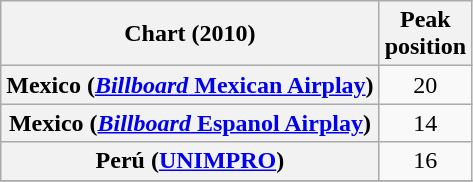<table class="wikitable plainrowheaders" style="text-align:center">
<tr>
<th scope="col">Chart (2010)</th>
<th scope="col">Peak<br>position</th>
</tr>
<tr>
<th scope="row">Mexico (<a href='#'><em>Billboard</em> Mexican Airplay</a>)</th>
<td>20</td>
</tr>
<tr>
<th scope="row">Mexico (<a href='#'><em>Billboard</em> Espanol Airplay</a>)</th>
<td>14</td>
</tr>
<tr>
<th scope="row">Perú (<a href='#'>UNIMPRO</a>) </th>
<td>16</td>
</tr>
<tr>
</tr>
</table>
